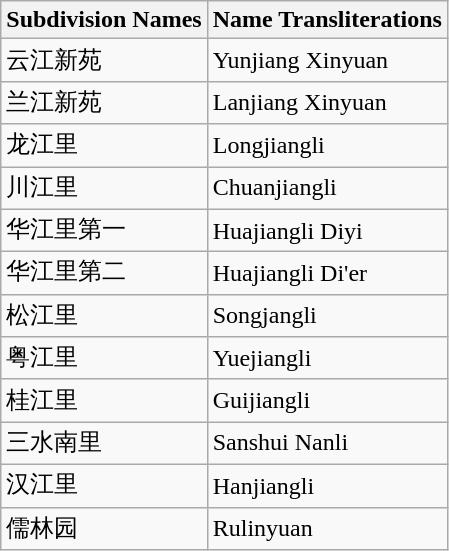<table class="wikitable sortable">
<tr>
<th>Subdivision Names</th>
<th>Name Transliterations</th>
</tr>
<tr>
<td>云江新苑</td>
<td>Yunjiang Xinyuan</td>
</tr>
<tr>
<td>兰江新苑</td>
<td>Lanjiang Xinyuan</td>
</tr>
<tr>
<td>龙江里</td>
<td>Longjiangli</td>
</tr>
<tr>
<td>川江里</td>
<td>Chuanjiangli</td>
</tr>
<tr>
<td>华江里第一</td>
<td>Huajiangli Diyi</td>
</tr>
<tr>
<td>华江里第二</td>
<td>Huajiangli Di'er</td>
</tr>
<tr>
<td>松江里</td>
<td>Songjangli</td>
</tr>
<tr>
<td>粤江里</td>
<td>Yuejiangli</td>
</tr>
<tr>
<td>桂江里</td>
<td>Guijiangli</td>
</tr>
<tr>
<td>三水南里</td>
<td>Sanshui Nanli</td>
</tr>
<tr>
<td>汉江里</td>
<td>Hanjiangli</td>
</tr>
<tr>
<td>儒林园</td>
<td>Rulinyuan</td>
</tr>
</table>
